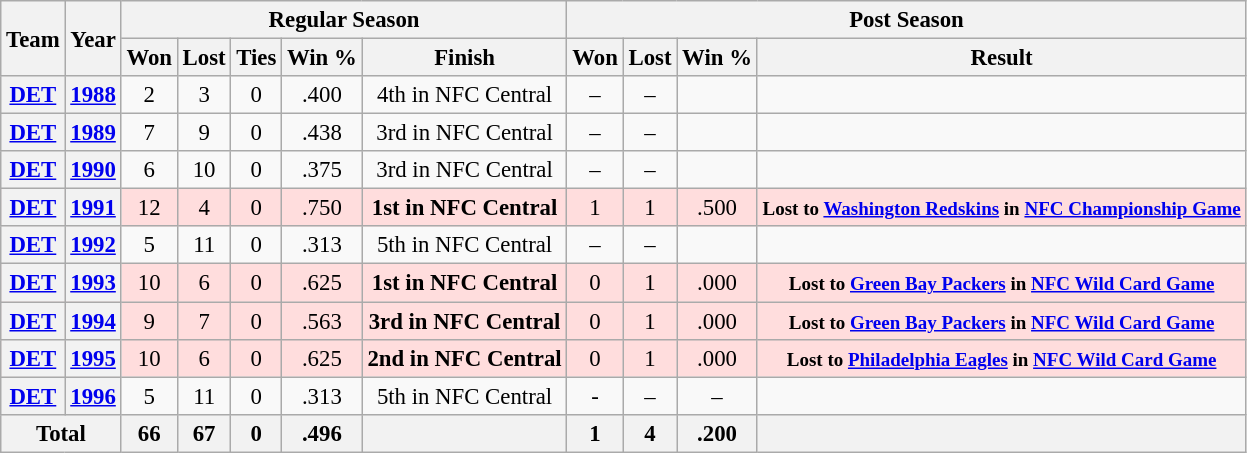<table class="wikitable" style="font-size: 95%; text-align:center;">
<tr>
<th rowspan="2">Team</th>
<th rowspan="2">Year</th>
<th colspan="5">Regular Season</th>
<th colspan="4">Post Season</th>
</tr>
<tr>
<th>Won</th>
<th>Lost</th>
<th>Ties</th>
<th>Win %</th>
<th>Finish</th>
<th>Won</th>
<th>Lost</th>
<th>Win %</th>
<th>Result</th>
</tr>
<tr>
<th><a href='#'>DET</a></th>
<th><a href='#'>1988</a></th>
<td>2</td>
<td>3</td>
<td>0</td>
<td>.400</td>
<td>4th in NFC Central</td>
<td>–</td>
<td>–</td>
<td></td>
<td></td>
</tr>
<tr>
<th><a href='#'>DET</a></th>
<th><a href='#'>1989</a></th>
<td>7</td>
<td>9</td>
<td>0</td>
<td>.438</td>
<td>3rd in NFC Central</td>
<td>–</td>
<td>–</td>
<td></td>
<td></td>
</tr>
<tr>
<th><a href='#'>DET</a></th>
<th><a href='#'>1990</a></th>
<td>6</td>
<td>10</td>
<td>0</td>
<td>.375</td>
<td>3rd in NFC Central</td>
<td>–</td>
<td>–</td>
<td></td>
<td></td>
</tr>
<tr ! style="background:#fdd;">
<th><a href='#'>DET</a></th>
<th><a href='#'>1991</a></th>
<td>12</td>
<td>4</td>
<td>0</td>
<td>.750</td>
<td><strong>1st in NFC Central</strong></td>
<td>1</td>
<td>1</td>
<td>.500</td>
<td><small><strong>Lost to <a href='#'>Washington Redskins</a> in <a href='#'>NFC Championship Game</a></strong></small></td>
</tr>
<tr>
<th><a href='#'>DET</a></th>
<th><a href='#'>1992</a></th>
<td>5</td>
<td>11</td>
<td>0</td>
<td>.313</td>
<td>5th in NFC Central</td>
<td>–</td>
<td>–</td>
<td></td>
<td></td>
</tr>
<tr ! style="background:#fdd;">
<th><a href='#'>DET</a></th>
<th><a href='#'>1993</a></th>
<td>10</td>
<td>6</td>
<td>0</td>
<td>.625</td>
<td><strong>1st in NFC Central</strong></td>
<td>0</td>
<td>1</td>
<td>.000</td>
<td><small><strong>Lost to <a href='#'>Green Bay Packers</a> in <a href='#'>NFC Wild Card Game</a></strong></small></td>
</tr>
<tr ! style="background:#fdd;">
<th><a href='#'>DET</a></th>
<th><a href='#'>1994</a></th>
<td>9</td>
<td>7</td>
<td>0</td>
<td>.563</td>
<td><strong>3rd in NFC Central</strong></td>
<td>0</td>
<td>1</td>
<td>.000</td>
<td><small><strong>Lost to <a href='#'>Green Bay Packers</a> in <a href='#'>NFC Wild Card Game</a></strong></small></td>
</tr>
<tr ! style="background:#fdd;">
<th><a href='#'>DET</a></th>
<th><a href='#'>1995</a></th>
<td>10</td>
<td>6</td>
<td>0</td>
<td>.625</td>
<td><strong>2nd in NFC Central</strong></td>
<td>0</td>
<td>1</td>
<td>.000</td>
<td><small><strong>Lost to <a href='#'>Philadelphia Eagles</a> in <a href='#'>NFC Wild Card Game</a></strong></small></td>
</tr>
<tr>
<th><a href='#'>DET</a></th>
<th><a href='#'>1996</a></th>
<td>5</td>
<td>11</td>
<td>0</td>
<td>.313</td>
<td>5th in NFC Central</td>
<td>-</td>
<td>–</td>
<td>–</td>
<td></td>
</tr>
<tr>
<th colspan="2">Total</th>
<th>66</th>
<th>67</th>
<th>0</th>
<th>.496</th>
<th></th>
<th>1</th>
<th>4</th>
<th>.200</th>
<th></th>
</tr>
</table>
